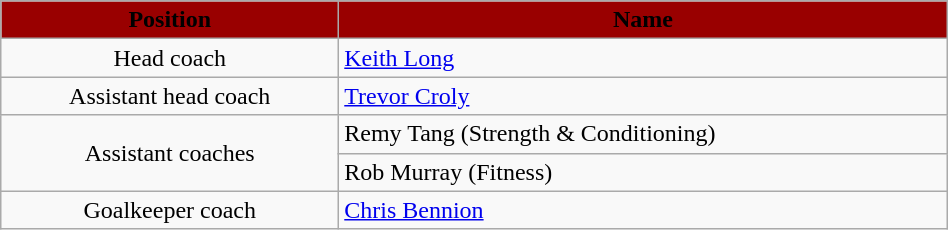<table class="wikitable" style="text-align:center;width:50%;">
<tr>
<th style="background:#990000;color:#000000; text-align:center;">Position</th>
<th style="background:#990000;color:#000000; text-align:center;">Name</th>
</tr>
<tr>
<td>Head coach</td>
<td align=left> <a href='#'>Keith Long</a></td>
</tr>
<tr>
<td>Assistant head coach</td>
<td align=left> <a href='#'>Trevor Croly</a></td>
</tr>
<tr>
<td rowspan=2>Assistant coaches</td>
<td align=left> Remy Tang (Strength & Conditioning)</td>
</tr>
<tr>
<td align=left> Rob Murray (Fitness)</td>
</tr>
<tr>
<td>Goalkeeper coach</td>
<td align=left> <a href='#'>Chris Bennion</a></td>
</tr>
</table>
